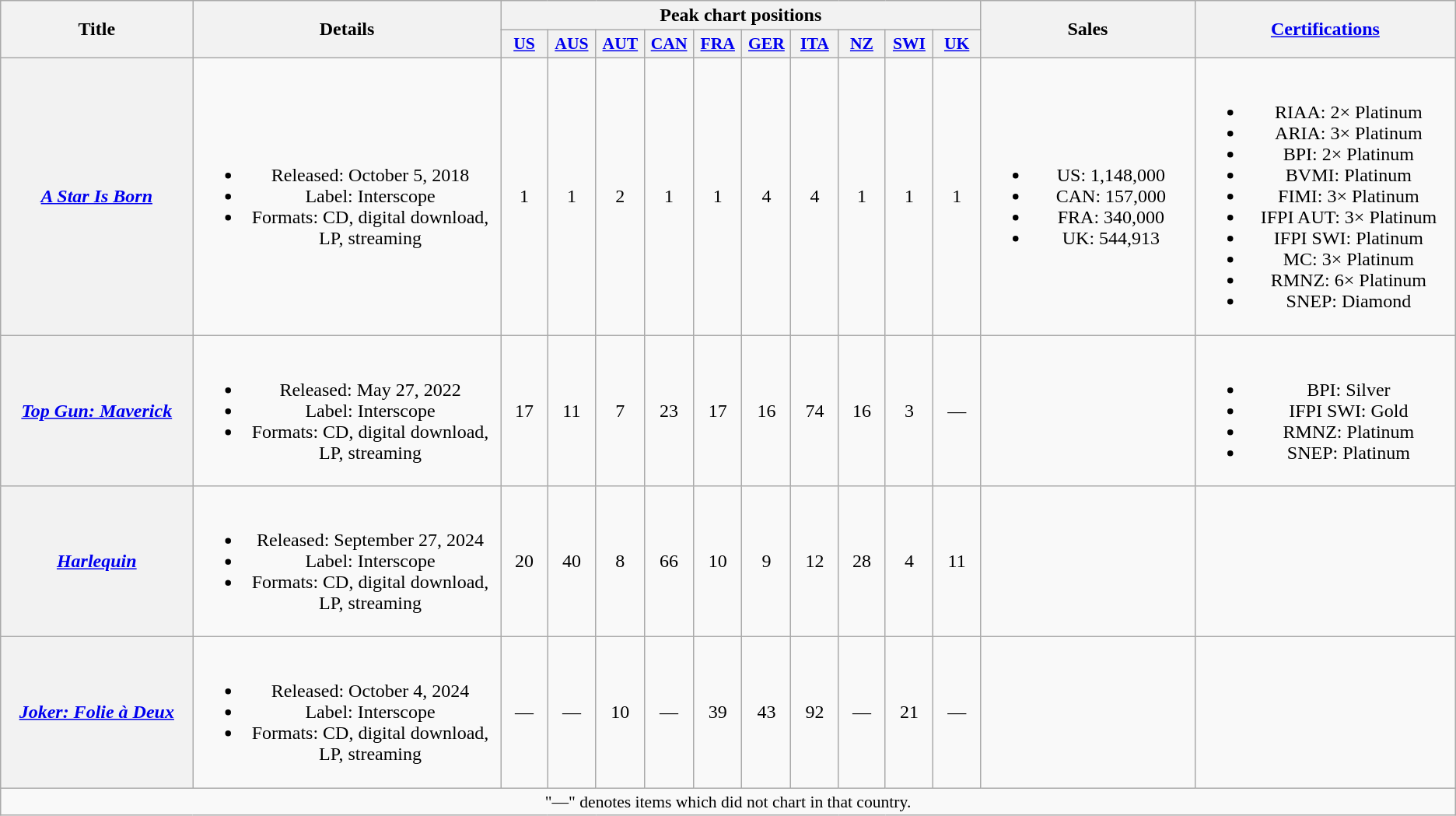<table class="wikitable plainrowheaders" style="text-align:center;">
<tr>
<th scope="col" rowspan="2" style="width:11em;">Title</th>
<th scope="col" rowspan="2" style="width:18em;">Details</th>
<th scope="col" colspan="10">Peak chart positions</th>
<th scope="col" rowspan="2" style="width:12em;">Sales</th>
<th scope="col" rowspan="2" style="width:15em;"><a href='#'>Certifications</a></th>
</tr>
<tr>
<th scope="col" style="width:2.5em;font-size:90%;"><a href='#'>US</a><br></th>
<th scope="col" style="width:2.5em;font-size:90%;"><a href='#'>AUS</a><br></th>
<th scope="col" style="width:2.5em;font-size:90%;"><a href='#'>AUT</a><br></th>
<th scope="col" style="width:2.5em;font-size:90%;"><a href='#'>CAN</a><br></th>
<th scope="col" style="width:2.5em;font-size:90%;"><a href='#'>FRA</a><br></th>
<th scope="col" style="width:2.5em;font-size:90%;"><a href='#'>GER</a><br></th>
<th scope="col" style="width:2.5em;font-size:90%;"><a href='#'>ITA</a><br></th>
<th scope="col" style="width:2.5em;font-size:90%;"><a href='#'>NZ</a><br></th>
<th scope="col" style="width:2.5em;font-size:90%;"><a href='#'>SWI</a><br></th>
<th scope="col" style="width:2.5em;font-size:90%;"><a href='#'>UK</a><br></th>
</tr>
<tr>
<th scope="row"><em><a href='#'>A Star Is Born</a></em><br></th>
<td><br><ul><li>Released: October 5, 2018</li><li>Label: Interscope</li><li>Formats: CD, digital download, LP, streaming</li></ul></td>
<td>1</td>
<td>1</td>
<td>2</td>
<td>1</td>
<td>1</td>
<td>4</td>
<td>4</td>
<td>1</td>
<td>1</td>
<td>1</td>
<td><br><ul><li>US: 1,148,000</li><li>CAN: 157,000</li><li>FRA: 340,000</li><li>UK: 544,913</li></ul></td>
<td><br><ul><li>RIAA: 2× Platinum</li><li>ARIA: 3× Platinum</li><li>BPI: 2× Platinum</li><li>BVMI: Platinum</li><li>FIMI: 3× Platinum</li><li>IFPI AUT: 3× Platinum</li><li>IFPI SWI: Platinum</li><li>MC: 3× Platinum</li><li>RMNZ: 6× Platinum</li><li>SNEP: Diamond</li></ul></td>
</tr>
<tr>
<th scope="row"><em><a href='#'>Top Gun: Maverick</a></em><br></th>
<td><br><ul><li>Released: May 27, 2022</li><li>Label: Interscope</li><li>Formats: CD, digital download, LP, streaming</li></ul></td>
<td>17</td>
<td>11</td>
<td>7</td>
<td>23</td>
<td>17</td>
<td>16</td>
<td>74</td>
<td>16</td>
<td>3</td>
<td>—</td>
<td></td>
<td><br><ul><li>BPI: Silver</li><li>IFPI SWI: Gold</li><li>RMNZ: Platinum</li><li>SNEP: Platinum</li></ul></td>
</tr>
<tr>
<th scope="row"><em><a href='#'>Harlequin</a></em></th>
<td><br><ul><li>Released: September 27, 2024</li><li>Label: Interscope</li><li>Formats: CD, digital download, LP, streaming</li></ul></td>
<td>20</td>
<td>40</td>
<td>8</td>
<td>66</td>
<td>10</td>
<td>9</td>
<td>12</td>
<td>28</td>
<td>4</td>
<td>11</td>
<td></td>
<td></td>
</tr>
<tr>
<th scope="row"><em><a href='#'>Joker: Folie à Deux</a></em><br></th>
<td><br><ul><li>Released: October 4, 2024</li><li>Label: Interscope</li><li>Formats: CD, digital download, LP, streaming</li></ul></td>
<td>—</td>
<td>—</td>
<td>10</td>
<td>—</td>
<td>39</td>
<td>43</td>
<td>92</td>
<td>—</td>
<td>21</td>
<td>—</td>
<td></td>
<td></td>
</tr>
<tr>
<td colspan="14" style="text-align:center; font-size:90%;">"—" denotes items which did not chart in that country.</td>
</tr>
</table>
